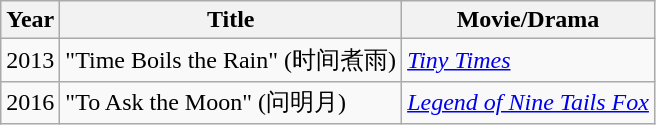<table class="wikitable">
<tr>
<th>Year</th>
<th>Title</th>
<th>Movie/Drama</th>
</tr>
<tr>
<td>2013</td>
<td>"Time Boils the Rain" (时间煮雨)</td>
<td><em><a href='#'>Tiny Times</a></em></td>
</tr>
<tr>
<td>2016</td>
<td>"To Ask the Moon" (问明月)</td>
<td><em><a href='#'>Legend of Nine Tails Fox</a></em></td>
</tr>
</table>
